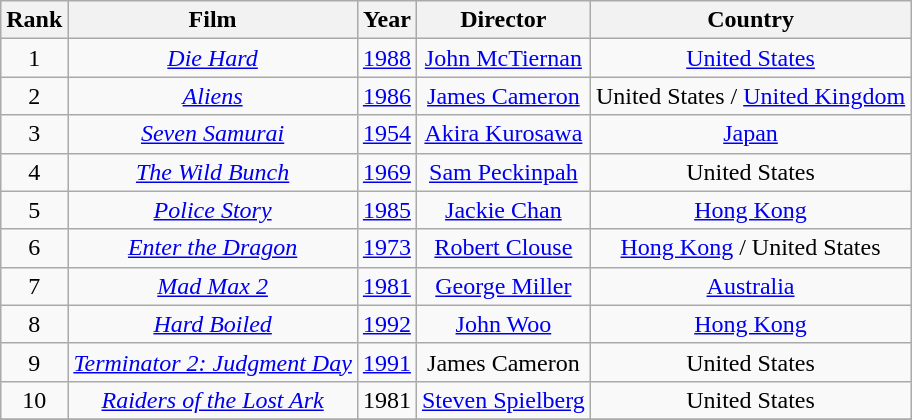<table class="wikitable sortable" style="text-align:center">
<tr>
<th>Rank</th>
<th>Film</th>
<th>Year</th>
<th>Director</th>
<th>Country</th>
</tr>
<tr>
<td>1</td>
<td><em><a href='#'>Die Hard</a></em></td>
<td><a href='#'>1988</a></td>
<td><a href='#'>John McTiernan</a></td>
<td><a href='#'>United States</a></td>
</tr>
<tr>
<td>2</td>
<td><a href='#'><em>Aliens</em></a></td>
<td><a href='#'>1986</a></td>
<td><a href='#'>James Cameron</a></td>
<td>United States / <a href='#'>United Kingdom</a></td>
</tr>
<tr>
<td>3</td>
<td><em><a href='#'>Seven Samurai</a></em></td>
<td><a href='#'>1954</a></td>
<td><a href='#'>Akira Kurosawa</a></td>
<td><a href='#'>Japan</a></td>
</tr>
<tr>
<td>4</td>
<td><em><a href='#'>The Wild Bunch</a></em></td>
<td><a href='#'>1969</a></td>
<td><a href='#'>Sam Peckinpah</a></td>
<td>United States</td>
</tr>
<tr>
<td>5</td>
<td><a href='#'><em>Police Story</em></a></td>
<td><a href='#'>1985</a></td>
<td><a href='#'>Jackie Chan</a></td>
<td><a href='#'>Hong Kong</a></td>
</tr>
<tr>
<td>6</td>
<td><em><a href='#'>Enter the Dragon</a></em></td>
<td><a href='#'>1973</a></td>
<td><a href='#'>Robert Clouse</a></td>
<td><a href='#'>Hong Kong</a> / United States</td>
</tr>
<tr>
<td>7</td>
<td><em><a href='#'>Mad Max 2</a></em></td>
<td><a href='#'>1981</a></td>
<td><a href='#'>George Miller</a></td>
<td><a href='#'>Australia</a></td>
</tr>
<tr>
<td>8</td>
<td><em><a href='#'>Hard Boiled</a></em></td>
<td><a href='#'>1992</a></td>
<td><a href='#'>John Woo</a></td>
<td><a href='#'>Hong Kong</a></td>
</tr>
<tr>
<td>9</td>
<td><em><a href='#'>Terminator 2: Judgment Day</a></em></td>
<td><a href='#'>1991</a></td>
<td>James Cameron</td>
<td>United States</td>
</tr>
<tr>
<td>10</td>
<td><em><a href='#'>Raiders of the Lost Ark</a></em></td>
<td>1981</td>
<td><a href='#'>Steven Spielberg</a></td>
<td>United States</td>
</tr>
<tr>
</tr>
</table>
